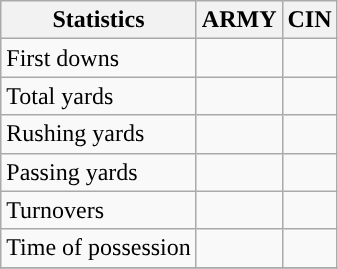<table class="wikitable">
<tr>
<th>Statistics</th>
<th>ARMY</th>
<th>CIN</th>
</tr>
<tr>
<td>First downs</td>
<td></td>
<td></td>
</tr>
<tr>
<td>Total yards</td>
<td></td>
<td></td>
</tr>
<tr>
<td>Rushing yards</td>
<td></td>
<td></td>
</tr>
<tr>
<td>Passing yards</td>
<td></td>
<td></td>
</tr>
<tr>
<td>Turnovers</td>
<td></td>
<td></td>
</tr>
<tr>
<td>Time of possession</td>
<td></td>
<td></td>
</tr>
<tr>
</tr>
</table>
